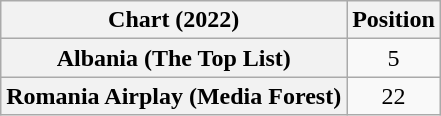<table class="wikitable sortable plainrowheaders" style="text-align:center">
<tr>
<th scope="col">Chart (2022)</th>
<th scope="col">Position</th>
</tr>
<tr>
<th scope="row">Albania (The Top List)</th>
<td>5</td>
</tr>
<tr>
<th scope="row">Romania Airplay (Media Forest)</th>
<td>22</td>
</tr>
</table>
